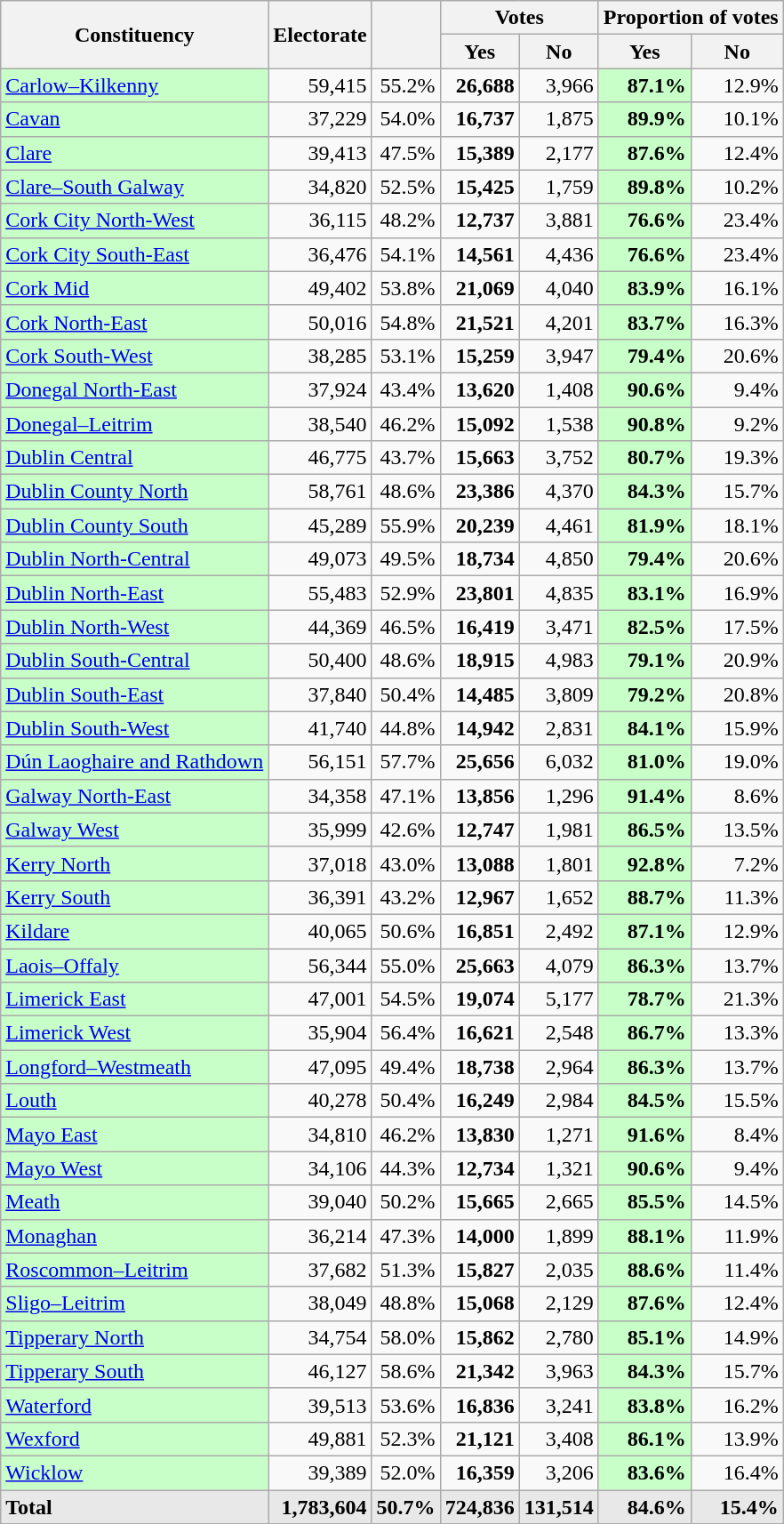<table class="wikitable sortable">
<tr>
<th rowspan=2>Constituency</th>
<th rowspan=2>Electorate</th>
<th rowspan=2></th>
<th colspan=2>Votes</th>
<th colspan=2>Proportion of votes</th>
</tr>
<tr>
<th>Yes</th>
<th>No</th>
<th>Yes</th>
<th>No</th>
</tr>
<tr>
<td style="background:#c8ffc8;"><a href='#'>Carlow–Kilkenny</a></td>
<td style="text-align: right;">59,415</td>
<td style="text-align: right;">55.2%</td>
<td style="text-align: right;"><strong>26,688</strong></td>
<td style="text-align: right;">3,966</td>
<td style="text-align: right; background:#c8ffc8;"><strong>87.1%</strong></td>
<td style="text-align: right;">12.9%</td>
</tr>
<tr>
<td style="background:#c8ffc8;"><a href='#'>Cavan</a></td>
<td style="text-align: right;">37,229</td>
<td style="text-align: right;">54.0%</td>
<td style="text-align: right;"><strong>16,737</strong></td>
<td style="text-align: right;">1,875</td>
<td style="text-align: right; background:#c8ffc8;"><strong>89.9%</strong></td>
<td style="text-align: right;">10.1%</td>
</tr>
<tr>
<td style="background:#c8ffc8;"><a href='#'>Clare</a></td>
<td style="text-align: right;">39,413</td>
<td style="text-align: right;">47.5%</td>
<td style="text-align: right;"><strong>15,389</strong></td>
<td style="text-align: right;">2,177</td>
<td style="text-align: right; background:#c8ffc8;"><strong>87.6%</strong></td>
<td style="text-align: right;">12.4%</td>
</tr>
<tr>
<td style="background:#c8ffc8;"><a href='#'>Clare–South Galway</a></td>
<td style="text-align: right;">34,820</td>
<td style="text-align: right;">52.5%</td>
<td style="text-align: right;"><strong>15,425</strong></td>
<td style="text-align: right;">1,759</td>
<td style="text-align: right; background:#c8ffc8;"><strong>89.8%</strong></td>
<td style="text-align: right;">10.2%</td>
</tr>
<tr>
<td style="background:#c8ffc8;"><a href='#'>Cork City North-West</a></td>
<td style="text-align: right;">36,115</td>
<td style="text-align: right;">48.2%</td>
<td style="text-align: right;"><strong>12,737</strong></td>
<td style="text-align: right;">3,881</td>
<td style="text-align: right; background:#c8ffc8;"><strong>76.6%</strong></td>
<td style="text-align: right;">23.4%</td>
</tr>
<tr>
<td style="background:#c8ffc8;"><a href='#'>Cork City South-East</a></td>
<td style="text-align: right;">36,476</td>
<td style="text-align: right;">54.1%</td>
<td style="text-align: right;"><strong>14,561</strong></td>
<td style="text-align: right;">4,436</td>
<td style="text-align: right; background:#c8ffc8;"><strong>76.6%</strong></td>
<td style="text-align: right;">23.4%</td>
</tr>
<tr>
<td style="background:#c8ffc8;"><a href='#'>Cork Mid</a></td>
<td style="text-align: right;">49,402</td>
<td style="text-align: right;">53.8%</td>
<td style="text-align: right;"><strong>21,069</strong></td>
<td style="text-align: right;">4,040</td>
<td style="text-align: right; background:#c8ffc8;"><strong>83.9%</strong></td>
<td style="text-align: right;">16.1%</td>
</tr>
<tr>
<td style="background:#c8ffc8;"><a href='#'>Cork North-East</a></td>
<td style="text-align: right;">50,016</td>
<td style="text-align: right;">54.8%</td>
<td style="text-align: right;"><strong>21,521</strong></td>
<td style="text-align: right;">4,201</td>
<td style="text-align: right; background:#c8ffc8;"><strong>83.7%</strong></td>
<td style="text-align: right;">16.3%</td>
</tr>
<tr>
<td style="background:#c8ffc8;"><a href='#'>Cork South-West</a></td>
<td style="text-align: right;">38,285</td>
<td style="text-align: right;">53.1%</td>
<td style="text-align: right;"><strong>15,259</strong></td>
<td style="text-align: right;">3,947</td>
<td style="text-align: right; background:#c8ffc8;"><strong>79.4%</strong></td>
<td style="text-align: right;">20.6%</td>
</tr>
<tr>
<td style="background:#c8ffc8;"><a href='#'>Donegal North-East</a></td>
<td style="text-align: right;">37,924</td>
<td style="text-align: right;">43.4%</td>
<td style="text-align: right;"><strong>13,620</strong></td>
<td style="text-align: right;">1,408</td>
<td style="text-align: right; background:#c8ffc8;"><strong>90.6%</strong></td>
<td style="text-align: right;">9.4%</td>
</tr>
<tr>
<td style="background:#c8ffc8;"><a href='#'>Donegal–Leitrim</a></td>
<td style="text-align: right;">38,540</td>
<td style="text-align: right;">46.2%</td>
<td style="text-align: right;"><strong>15,092</strong></td>
<td style="text-align: right;">1,538</td>
<td style="text-align: right; background:#c8ffc8;"><strong>90.8%</strong></td>
<td style="text-align: right;">9.2%</td>
</tr>
<tr>
<td style="background:#c8ffc8;"><a href='#'>Dublin Central</a></td>
<td style="text-align: right;">46,775</td>
<td style="text-align: right;">43.7%</td>
<td style="text-align: right;"><strong>15,663</strong></td>
<td style="text-align: right;">3,752</td>
<td style="text-align: right; background:#c8ffc8;"><strong>80.7%</strong></td>
<td style="text-align: right;">19.3%</td>
</tr>
<tr>
<td style="background:#c8ffc8;"><a href='#'>Dublin County North</a></td>
<td style="text-align: right;">58,761</td>
<td style="text-align: right;">48.6%</td>
<td style="text-align: right;"><strong>23,386</strong></td>
<td style="text-align: right;">4,370</td>
<td style="text-align: right; background:#c8ffc8;"><strong>84.3%</strong></td>
<td style="text-align: right;">15.7%</td>
</tr>
<tr>
<td style="background:#c8ffc8;"><a href='#'>Dublin County South</a></td>
<td style="text-align: right;">45,289</td>
<td style="text-align: right;">55.9%</td>
<td style="text-align: right;"><strong>20,239</strong></td>
<td style="text-align: right;">4,461</td>
<td style="text-align: right; background:#c8ffc8;"><strong>81.9%</strong></td>
<td style="text-align: right;">18.1%</td>
</tr>
<tr>
<td style="background:#c8ffc8;"><a href='#'>Dublin North-Central</a></td>
<td style="text-align: right;">49,073</td>
<td style="text-align: right;">49.5%</td>
<td style="text-align: right;"><strong>18,734</strong></td>
<td style="text-align: right;">4,850</td>
<td style="text-align: right; background:#c8ffc8;"><strong>79.4%</strong></td>
<td style="text-align: right;">20.6%</td>
</tr>
<tr>
<td style="background:#c8ffc8;"><a href='#'>Dublin North-East</a></td>
<td style="text-align: right;">55,483</td>
<td style="text-align: right;">52.9%</td>
<td style="text-align: right;"><strong>23,801</strong></td>
<td style="text-align: right;">4,835</td>
<td style="text-align: right; background:#c8ffc8;"><strong>83.1%</strong></td>
<td style="text-align: right;">16.9%</td>
</tr>
<tr>
<td style="background:#c8ffc8;"><a href='#'>Dublin North-West</a></td>
<td style="text-align: right;">44,369</td>
<td style="text-align: right;">46.5%</td>
<td style="text-align: right;"><strong>16,419</strong></td>
<td style="text-align: right;">3,471</td>
<td style="text-align: right; background:#c8ffc8;"><strong>82.5%</strong></td>
<td style="text-align: right;">17.5%</td>
</tr>
<tr>
<td style="background:#c8ffc8;"><a href='#'>Dublin South-Central</a></td>
<td style="text-align: right;">50,400</td>
<td style="text-align: right;">48.6%</td>
<td style="text-align: right;"><strong>18,915</strong></td>
<td style="text-align: right;">4,983</td>
<td style="text-align: right; background:#c8ffc8;"><strong>79.1%</strong></td>
<td style="text-align: right;">20.9%</td>
</tr>
<tr>
<td style="background:#c8ffc8;"><a href='#'>Dublin South-East</a></td>
<td style="text-align: right;">37,840</td>
<td style="text-align: right;">50.4%</td>
<td style="text-align: right;"><strong>14,485</strong></td>
<td style="text-align: right;">3,809</td>
<td style="text-align: right; background:#c8ffc8;"><strong>79.2%</strong></td>
<td style="text-align: right;">20.8%</td>
</tr>
<tr>
<td style="background:#c8ffc8;"><a href='#'>Dublin South-West</a></td>
<td style="text-align: right;">41,740</td>
<td style="text-align: right;">44.8%</td>
<td style="text-align: right;"><strong>14,942</strong></td>
<td style="text-align: right;">2,831</td>
<td style="text-align: right; background:#c8ffc8;"><strong>84.1%</strong></td>
<td style="text-align: right;">15.9%</td>
</tr>
<tr>
<td style="background:#c8ffc8;"><a href='#'>Dún Laoghaire and Rathdown</a></td>
<td style="text-align: right;">56,151</td>
<td style="text-align: right;">57.7%</td>
<td style="text-align: right;"><strong>25,656</strong></td>
<td style="text-align: right;">6,032</td>
<td style="text-align: right; background:#c8ffc8;"><strong>81.0%</strong></td>
<td style="text-align: right;">19.0%</td>
</tr>
<tr>
<td style="background:#c8ffc8;"><a href='#'>Galway North-East</a></td>
<td style="text-align: right;">34,358</td>
<td style="text-align: right;">47.1%</td>
<td style="text-align: right;"><strong>13,856</strong></td>
<td style="text-align: right;">1,296</td>
<td style="text-align: right; background:#c8ffc8;"><strong>91.4%</strong></td>
<td style="text-align: right;">8.6%</td>
</tr>
<tr>
<td style="background:#c8ffc8;"><a href='#'>Galway West</a></td>
<td style="text-align: right;">35,999</td>
<td style="text-align: right;">42.6%</td>
<td style="text-align: right;"><strong>12,747</strong></td>
<td style="text-align: right;">1,981</td>
<td style="text-align: right; background:#c8ffc8;"><strong>86.5%</strong></td>
<td style="text-align: right;">13.5%</td>
</tr>
<tr>
<td style="background:#c8ffc8;"><a href='#'>Kerry North</a></td>
<td style="text-align: right;">37,018</td>
<td style="text-align: right;">43.0%</td>
<td style="text-align: right;"><strong>13,088</strong></td>
<td style="text-align: right;">1,801</td>
<td style="text-align: right; background:#c8ffc8;"><strong>92.8%</strong></td>
<td style="text-align: right;">7.2%</td>
</tr>
<tr>
<td style="background:#c8ffc8;"><a href='#'>Kerry South</a></td>
<td style="text-align: right;">36,391</td>
<td style="text-align: right;">43.2%</td>
<td style="text-align: right;"><strong>12,967</strong></td>
<td style="text-align: right;">1,652</td>
<td style="text-align: right; background:#c8ffc8;"><strong>88.7%</strong></td>
<td style="text-align: right;">11.3%</td>
</tr>
<tr>
<td style="background:#c8ffc8;"><a href='#'>Kildare</a></td>
<td style="text-align: right;">40,065</td>
<td style="text-align: right;">50.6%</td>
<td style="text-align: right;"><strong>16,851</strong></td>
<td style="text-align: right;">2,492</td>
<td style="text-align: right; background:#c8ffc8;"><strong>87.1%</strong></td>
<td style="text-align: right;">12.9%</td>
</tr>
<tr>
<td style="background:#c8ffc8;"><a href='#'>Laois–Offaly</a></td>
<td style="text-align: right;">56,344</td>
<td style="text-align: right;">55.0%</td>
<td style="text-align: right;"><strong>25,663</strong></td>
<td style="text-align: right;">4,079</td>
<td style="text-align: right; background:#c8ffc8;"><strong>86.3%</strong></td>
<td style="text-align: right;">13.7%</td>
</tr>
<tr>
<td style="background:#c8ffc8;"><a href='#'>Limerick East</a></td>
<td style="text-align: right;">47,001</td>
<td style="text-align: right;">54.5%</td>
<td style="text-align: right;"><strong>19,074</strong></td>
<td style="text-align: right;">5,177</td>
<td style="text-align: right; background:#c8ffc8;"><strong>78.7%</strong></td>
<td style="text-align: right;">21.3%</td>
</tr>
<tr>
<td style="background:#c8ffc8;"><a href='#'>Limerick West</a></td>
<td style="text-align: right;">35,904</td>
<td style="text-align: right;">56.4%</td>
<td style="text-align: right;"><strong>16,621</strong></td>
<td style="text-align: right;">2,548</td>
<td style="text-align: right; background:#c8ffc8;"><strong>86.7%</strong></td>
<td style="text-align: right;">13.3%</td>
</tr>
<tr>
<td style="background:#c8ffc8;"><a href='#'>Longford–Westmeath</a></td>
<td style="text-align: right;">47,095</td>
<td style="text-align: right;">49.4%</td>
<td style="text-align: right;"><strong>18,738</strong></td>
<td style="text-align: right;">2,964</td>
<td style="text-align: right; background:#c8ffc8;"><strong>86.3%</strong></td>
<td style="text-align: right;">13.7%</td>
</tr>
<tr>
<td style="background:#c8ffc8;"><a href='#'>Louth</a></td>
<td style="text-align: right;">40,278</td>
<td style="text-align: right;">50.4%</td>
<td style="text-align: right;"><strong>16,249</strong></td>
<td style="text-align: right;">2,984</td>
<td style="text-align: right; background:#c8ffc8;"><strong>84.5%</strong></td>
<td style="text-align: right;">15.5%</td>
</tr>
<tr>
<td style="background:#c8ffc8;"><a href='#'>Mayo East</a></td>
<td style="text-align: right;">34,810</td>
<td style="text-align: right;">46.2%</td>
<td style="text-align: right;"><strong>13,830</strong></td>
<td style="text-align: right;">1,271</td>
<td style="text-align: right; background:#c8ffc8;"><strong>91.6%</strong></td>
<td style="text-align: right;">8.4%</td>
</tr>
<tr>
<td style="background:#c8ffc8;"><a href='#'>Mayo West</a></td>
<td style="text-align: right;">34,106</td>
<td style="text-align: right;">44.3%</td>
<td style="text-align: right;"><strong>12,734</strong></td>
<td style="text-align: right;">1,321</td>
<td style="text-align: right; background:#c8ffc8;"><strong>90.6%</strong></td>
<td style="text-align: right;">9.4%</td>
</tr>
<tr>
<td style="background:#c8ffc8;"><a href='#'>Meath</a></td>
<td style="text-align: right;">39,040</td>
<td style="text-align: right;">50.2%</td>
<td style="text-align: right;"><strong>15,665</strong></td>
<td style="text-align: right;">2,665</td>
<td style="text-align: right; background:#c8ffc8;"><strong>85.5%</strong></td>
<td style="text-align: right;">14.5%</td>
</tr>
<tr>
<td style="background:#c8ffc8;"><a href='#'>Monaghan</a></td>
<td style="text-align: right;">36,214</td>
<td style="text-align: right;">47.3%</td>
<td style="text-align: right;"><strong>14,000</strong></td>
<td style="text-align: right;">1,899</td>
<td style="text-align: right; background:#c8ffc8;"><strong>88.1%</strong></td>
<td style="text-align: right;">11.9%</td>
</tr>
<tr>
<td style="background:#c8ffc8;"><a href='#'>Roscommon–Leitrim</a></td>
<td style="text-align: right;">37,682</td>
<td style="text-align: right;">51.3%</td>
<td style="text-align: right;"><strong>15,827</strong></td>
<td style="text-align: right;">2,035</td>
<td style="text-align: right; background:#c8ffc8;"><strong>88.6%</strong></td>
<td style="text-align: right;">11.4%</td>
</tr>
<tr>
<td style="background:#c8ffc8;"><a href='#'>Sligo–Leitrim</a></td>
<td style="text-align: right;">38,049</td>
<td style="text-align: right;">48.8%</td>
<td style="text-align: right;"><strong>15,068</strong></td>
<td style="text-align: right;">2,129</td>
<td style="text-align: right; background:#c8ffc8;"><strong>87.6%</strong></td>
<td style="text-align: right;">12.4%</td>
</tr>
<tr>
<td style="background:#c8ffc8;"><a href='#'>Tipperary North</a></td>
<td style="text-align: right;">34,754</td>
<td style="text-align: right;">58.0%</td>
<td style="text-align: right;"><strong>15,862</strong></td>
<td style="text-align: right;">2,780</td>
<td style="text-align: right; background:#c8ffc8;"><strong>85.1%</strong></td>
<td style="text-align: right;">14.9%</td>
</tr>
<tr>
<td style="background:#c8ffc8;"><a href='#'>Tipperary South</a></td>
<td style="text-align: right;">46,127</td>
<td style="text-align: right;">58.6%</td>
<td style="text-align: right;"><strong>21,342</strong></td>
<td style="text-align: right;">3,963</td>
<td style="text-align: right; background:#c8ffc8;"><strong>84.3%</strong></td>
<td style="text-align: right;">15.7%</td>
</tr>
<tr>
<td style="background:#c8ffc8;"><a href='#'>Waterford</a></td>
<td style="text-align: right;">39,513</td>
<td style="text-align: right;">53.6%</td>
<td style="text-align: right;"><strong>16,836</strong></td>
<td style="text-align: right;">3,241</td>
<td style="text-align: right; background:#c8ffc8;"><strong>83.8%</strong></td>
<td style="text-align: right;">16.2%</td>
</tr>
<tr>
<td style="background:#c8ffc8;"><a href='#'>Wexford</a></td>
<td style="text-align: right;">49,881</td>
<td style="text-align: right;">52.3%</td>
<td style="text-align: right;"><strong>21,121</strong></td>
<td style="text-align: right;">3,408</td>
<td style="text-align: right; background:#c8ffc8;"><strong>86.1%</strong></td>
<td style="text-align: right;">13.9%</td>
</tr>
<tr>
<td style="background:#c8ffc8;"><a href='#'>Wicklow</a></td>
<td style="text-align: right;">39,389</td>
<td style="text-align: right;">52.0%</td>
<td style="text-align: right;"><strong>16,359</strong></td>
<td style="text-align: right;">3,206</td>
<td style="text-align: right; background:#c8ffc8;"><strong>83.6%</strong></td>
<td style="text-align: right;">16.4%</td>
</tr>
<tr class="sortbottom" style="font-weight:bold; background:rgb(232,232,232);">
<td>Total</td>
<td style="text-align: right;">1,783,604</td>
<td style="text-align: right;">50.7%</td>
<td style="text-align: right;">724,836</td>
<td style="text-align: right;">131,514</td>
<td style="text-align: right;">84.6%</td>
<td style="text-align: right;">15.4%</td>
</tr>
</table>
